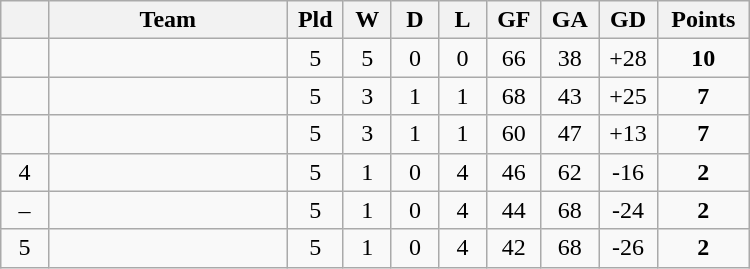<table class=wikitable style="text-align:center" width=500>
<tr>
<th width=5%></th>
<th width=25%>Team</th>
<th width=5%>Pld</th>
<th width=5%>W</th>
<th width=5%>D</th>
<th width=5%>L</th>
<th width=5%>GF</th>
<th width=5%>GA</th>
<th width=5%>GD</th>
<th width=8%>Points</th>
</tr>
<tr>
<td align="center"></td>
<td align="left"></td>
<td>5</td>
<td>5</td>
<td>0</td>
<td>0</td>
<td>66</td>
<td>38</td>
<td>+28</td>
<td><strong>10</strong></td>
</tr>
<tr>
<td align="center"></td>
<td align="left"></td>
<td>5</td>
<td>3</td>
<td>1</td>
<td>1</td>
<td>68</td>
<td>43</td>
<td>+25</td>
<td><strong>7</strong></td>
</tr>
<tr>
<td align="center"></td>
<td align="left"></td>
<td>5</td>
<td>3</td>
<td>1</td>
<td>1</td>
<td>60</td>
<td>47</td>
<td>+13</td>
<td><strong>7</strong></td>
</tr>
<tr>
<td align="center">4</td>
<td align="left"></td>
<td>5</td>
<td>1</td>
<td>0</td>
<td>4</td>
<td>46</td>
<td>62</td>
<td>-16</td>
<td><strong>2</strong></td>
</tr>
<tr>
<td align="center">–</td>
<td align="left"></td>
<td>5</td>
<td>1</td>
<td>0</td>
<td>4</td>
<td>44</td>
<td>68</td>
<td>-24</td>
<td><strong>2</strong></td>
</tr>
<tr>
<td align="center">5</td>
<td align="left"></td>
<td>5</td>
<td>1</td>
<td>0</td>
<td>4</td>
<td>42</td>
<td>68</td>
<td>-26</td>
<td><strong>2</strong></td>
</tr>
</table>
